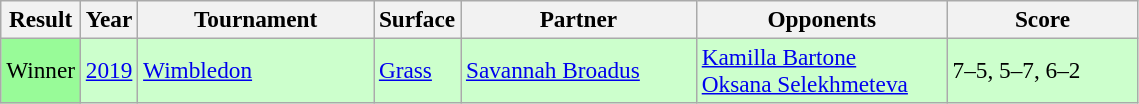<table class="sortable wikitable" style=font-size:97%>
<tr>
<th>Result</th>
<th>Year</th>
<th width=150>Tournament</th>
<th>Surface</th>
<th width=150>Partner</th>
<th width=160>Opponents</th>
<th width=120>Score</th>
</tr>
<tr style="background:#CCFFCC;">
<td style="background:#98fb98;">Winner</td>
<td><a href='#'>2019</a></td>
<td><a href='#'>Wimbledon</a></td>
<td><a href='#'>Grass</a></td>
<td> <a href='#'>Savannah Broadus</a></td>
<td> <a href='#'>Kamilla Bartone</a><br> <a href='#'>Oksana Selekhmeteva</a></td>
<td>7–5, 5–7, 6–2</td>
</tr>
</table>
